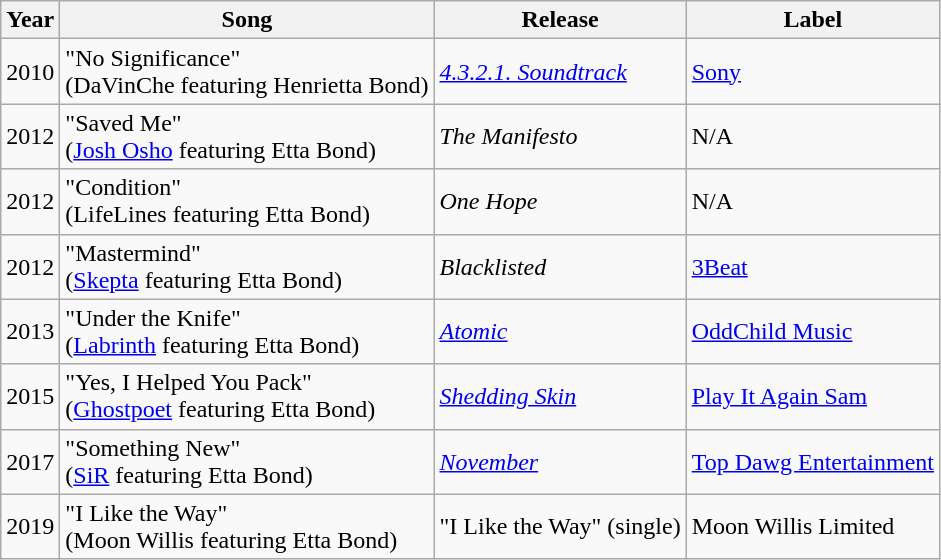<table class="wikitable">
<tr>
<th>Year</th>
<th>Song</th>
<th>Release</th>
<th>Label</th>
</tr>
<tr>
<td>2010</td>
<td>"No Significance"<br><span>(DaVinChe featuring Henrietta Bond)</span></td>
<td><em><a href='#'>4.3.2.1. Soundtrack</a></em></td>
<td><a href='#'>Sony</a></td>
</tr>
<tr>
<td>2012</td>
<td>"Saved Me"<br><span>(<a href='#'>Josh Osho</a> featuring Etta Bond)</span></td>
<td><em>The Manifesto</em></td>
<td>N/A</td>
</tr>
<tr>
<td>2012</td>
<td>"Condition"<br><span>(LifeLines featuring Etta Bond)</span></td>
<td><em>One Hope</em></td>
<td>N/A</td>
</tr>
<tr>
<td>2012</td>
<td>"Mastermind"<br><span>(<a href='#'>Skepta</a> featuring Etta Bond)</span></td>
<td><em>Blacklisted</em></td>
<td><a href='#'>3Beat</a></td>
</tr>
<tr>
<td>2013</td>
<td>"Under the Knife"<br><span>(<a href='#'>Labrinth</a> featuring Etta Bond)</span></td>
<td><em><a href='#'>Atomic</a></em></td>
<td><a href='#'>OddChild Music</a></td>
</tr>
<tr>
<td>2015</td>
<td>"Yes, I Helped You Pack"<br><span>(<a href='#'>Ghostpoet</a> featuring Etta Bond)</span></td>
<td><em><a href='#'>Shedding Skin</a></em></td>
<td><a href='#'>Play It Again Sam</a></td>
</tr>
<tr>
<td>2017</td>
<td>"Something New"<br><span>(<a href='#'>SiR</a> featuring Etta Bond)</span></td>
<td><a href='#'><em>November</em></a></td>
<td><a href='#'>Top Dawg Entertainment</a></td>
</tr>
<tr>
<td>2019</td>
<td>"I Like the Way"<br><span>(Moon Willis featuring Etta Bond)</span></td>
<td>"I Like the Way" (single)</td>
<td>Moon Willis Limited</td>
</tr>
</table>
